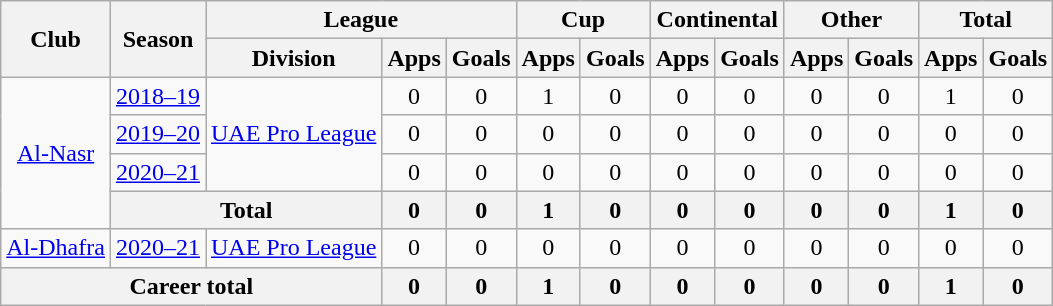<table class="wikitable" style="text-align: center">
<tr>
<th rowspan="2">Club</th>
<th rowspan="2">Season</th>
<th colspan="3">League</th>
<th colspan="2">Cup</th>
<th colspan="2">Continental</th>
<th colspan="2">Other</th>
<th colspan="2">Total</th>
</tr>
<tr>
<th>Division</th>
<th>Apps</th>
<th>Goals</th>
<th>Apps</th>
<th>Goals</th>
<th>Apps</th>
<th>Goals</th>
<th>Apps</th>
<th>Goals</th>
<th>Apps</th>
<th>Goals</th>
</tr>
<tr>
<td rowspan="4"><a href='#'>Al-Nasr</a></td>
<td><a href='#'>2018–19</a></td>
<td rowspan="3"><a href='#'>UAE Pro League</a></td>
<td>0</td>
<td>0</td>
<td>1</td>
<td>0</td>
<td>0</td>
<td>0</td>
<td>0</td>
<td>0</td>
<td>1</td>
<td>0</td>
</tr>
<tr>
<td><a href='#'>2019–20</a></td>
<td>0</td>
<td>0</td>
<td>0</td>
<td>0</td>
<td>0</td>
<td>0</td>
<td>0</td>
<td>0</td>
<td>0</td>
<td>0</td>
</tr>
<tr>
<td><a href='#'>2020–21</a></td>
<td>0</td>
<td>0</td>
<td>0</td>
<td>0</td>
<td>0</td>
<td>0</td>
<td>0</td>
<td>0</td>
<td>0</td>
<td>0</td>
</tr>
<tr>
<th colspan="2"><strong>Total</strong></th>
<th>0</th>
<th>0</th>
<th>1</th>
<th>0</th>
<th>0</th>
<th>0</th>
<th>0</th>
<th>0</th>
<th>1</th>
<th>0</th>
</tr>
<tr>
<td><a href='#'>Al-Dhafra</a></td>
<td><a href='#'>2020–21</a></td>
<td><a href='#'>UAE Pro League</a></td>
<td>0</td>
<td>0</td>
<td>0</td>
<td>0</td>
<td>0</td>
<td>0</td>
<td>0</td>
<td>0</td>
<td>0</td>
<td>0</td>
</tr>
<tr>
<th colspan="3"><strong>Career total</strong></th>
<th>0</th>
<th>0</th>
<th>1</th>
<th>0</th>
<th>0</th>
<th>0</th>
<th>0</th>
<th>0</th>
<th>1</th>
<th>0</th>
</tr>
</table>
